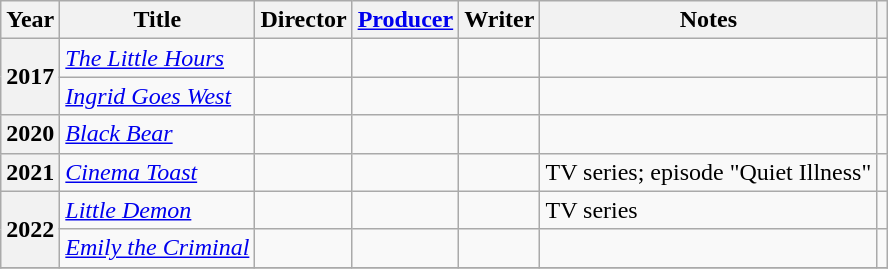<table class="wikitable plainrowheaders sortable">
<tr>
<th>Year</th>
<th>Title</th>
<th>Director</th>
<th><a href='#'>Producer</a></th>
<th>Writer</th>
<th scope="col" class="unsortable">Notes</th>
<th scope="col"  class="unsortable"></th>
</tr>
<tr>
<th rowspan="2" scope="row">2017</th>
<td><em><a href='#'>The Little Hours</a></em></td>
<td></td>
<td></td>
<td></td>
<td></td>
<td style="text-align:center;"></td>
</tr>
<tr>
<td><em><a href='#'>Ingrid Goes West</a></em></td>
<td></td>
<td></td>
<td></td>
<td></td>
<td style="text-align:center;"></td>
</tr>
<tr>
<th scope=row>2020</th>
<td><em><a href='#'>Black Bear</a></em></td>
<td></td>
<td></td>
<td></td>
<td></td>
<td style="text-align:center;"></td>
</tr>
<tr>
<th scope="row">2021</th>
<td><em><a href='#'>Cinema Toast</a></em></td>
<td></td>
<td></td>
<td></td>
<td>TV series; episode "Quiet Illness"</td>
<td style="text-align:center;"></td>
</tr>
<tr>
<th rowspan="2" scope="row">2022</th>
<td><em><a href='#'>Little Demon</a></em></td>
<td></td>
<td></td>
<td></td>
<td>TV series</td>
<td style="text-align:center;"></td>
</tr>
<tr>
<td><em><a href='#'>Emily the Criminal</a></em></td>
<td></td>
<td></td>
<td></td>
<td></td>
<td style="text-align:center;"></td>
</tr>
<tr>
</tr>
</table>
